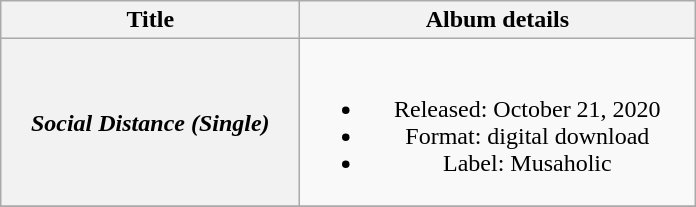<table class="wikitable plainrowheaders" style="text-align:center;" border="1">
<tr>
<th scope="col" style="width:12em;">Title</th>
<th scope="col" style="width:16em;">Album details</th>
</tr>
<tr>
<th scope="row"><em>Social Distance (Single)</em></th>
<td><br><ul><li>Released: October 21, 2020</li><li>Format: digital download</li><li>Label: Musaholic</li></ul></td>
</tr>
<tr>
</tr>
</table>
